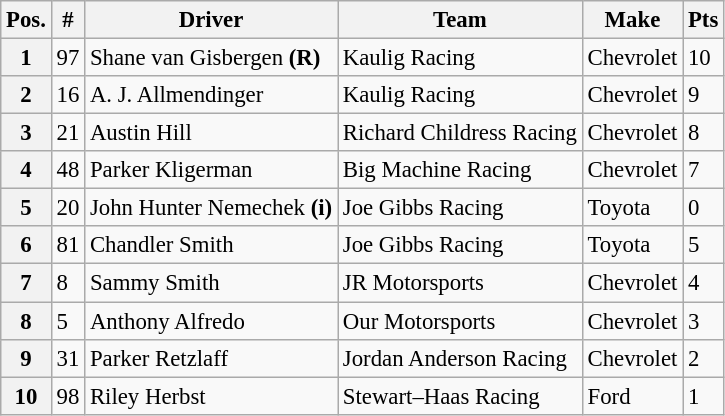<table class="wikitable" style="font-size:95%">
<tr>
<th>Pos.</th>
<th>#</th>
<th>Driver</th>
<th>Team</th>
<th>Make</th>
<th>Pts</th>
</tr>
<tr>
<th>1</th>
<td>97</td>
<td>Shane van Gisbergen <strong>(R)</strong></td>
<td>Kaulig Racing</td>
<td>Chevrolet</td>
<td>10</td>
</tr>
<tr>
<th>2</th>
<td>16</td>
<td>A. J. Allmendinger</td>
<td>Kaulig Racing</td>
<td>Chevrolet</td>
<td>9</td>
</tr>
<tr>
<th>3</th>
<td>21</td>
<td>Austin Hill</td>
<td>Richard Childress Racing</td>
<td>Chevrolet</td>
<td>8</td>
</tr>
<tr>
<th>4</th>
<td>48</td>
<td>Parker Kligerman</td>
<td>Big Machine Racing</td>
<td>Chevrolet</td>
<td>7</td>
</tr>
<tr>
<th>5</th>
<td>20</td>
<td>John Hunter Nemechek <strong>(i)</strong></td>
<td>Joe Gibbs Racing</td>
<td>Toyota</td>
<td>0</td>
</tr>
<tr>
<th>6</th>
<td>81</td>
<td>Chandler Smith</td>
<td>Joe Gibbs Racing</td>
<td>Toyota</td>
<td>5</td>
</tr>
<tr>
<th>7</th>
<td>8</td>
<td>Sammy Smith</td>
<td>JR Motorsports</td>
<td>Chevrolet</td>
<td>4</td>
</tr>
<tr>
<th>8</th>
<td>5</td>
<td>Anthony Alfredo</td>
<td>Our Motorsports</td>
<td>Chevrolet</td>
<td>3</td>
</tr>
<tr>
<th>9</th>
<td>31</td>
<td>Parker Retzlaff</td>
<td>Jordan Anderson Racing</td>
<td>Chevrolet</td>
<td>2</td>
</tr>
<tr>
<th>10</th>
<td>98</td>
<td>Riley Herbst</td>
<td>Stewart–Haas Racing</td>
<td>Ford</td>
<td>1</td>
</tr>
</table>
